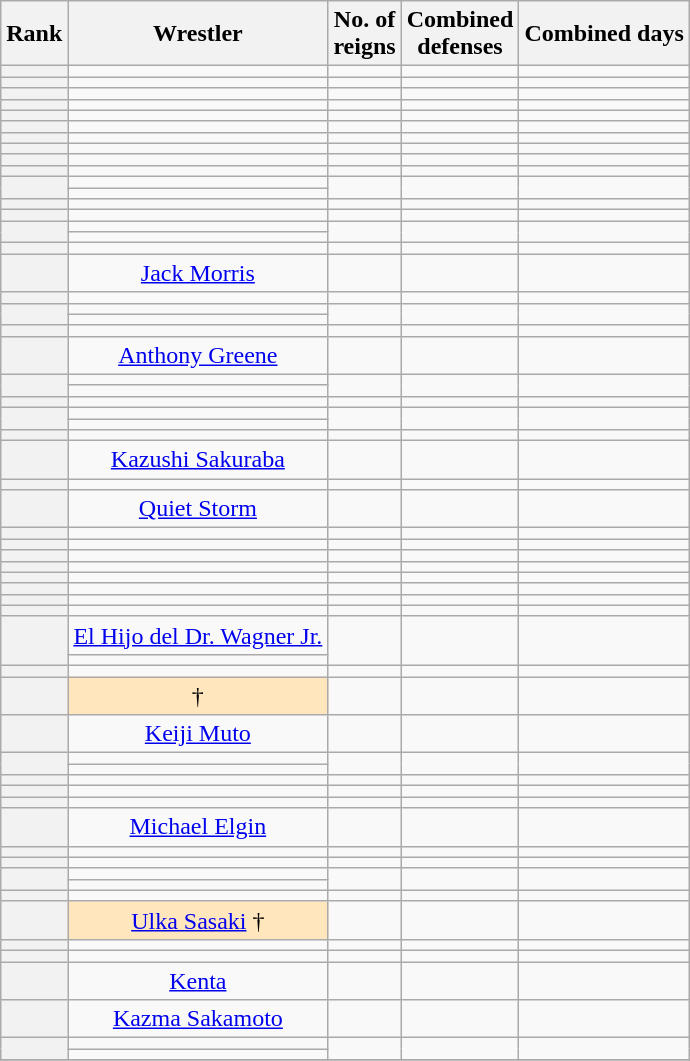<table class="wikitable sortable" style="text-align:center;">
<tr>
<th>Rank</th>
<th>Wrestler</th>
<th>No. of<br>reigns</th>
<th>Combined<br>defenses</th>
<th>Combined days</th>
</tr>
<tr>
<th></th>
<td></td>
<td></td>
<td></td>
<td></td>
</tr>
<tr>
<th></th>
<td></td>
<td></td>
<td></td>
<td></td>
</tr>
<tr>
<th></th>
<td></td>
<td></td>
<td></td>
<td></td>
</tr>
<tr>
<th></th>
<td></td>
<td></td>
<td></td>
<td></td>
</tr>
<tr>
<th></th>
<td></td>
<td></td>
<td></td>
<td></td>
</tr>
<tr>
<th></th>
<td></td>
<td></td>
<td></td>
<td></td>
</tr>
<tr>
<th></th>
<td></td>
<td></td>
<td></td>
<td></td>
</tr>
<tr>
<th></th>
<td></td>
<td></td>
<td></td>
<td></td>
</tr>
<tr>
<th></th>
<td></td>
<td></td>
<td></td>
<td></td>
</tr>
<tr>
<th></th>
<td></td>
<td></td>
<td></td>
<td></td>
</tr>
<tr>
<th rowspan=2></th>
<td></td>
<td rowspan=2></td>
<td rowspan=2></td>
<td rowspan=2></td>
</tr>
<tr>
<td></td>
</tr>
<tr>
<th></th>
<td></td>
<td></td>
<td></td>
<td></td>
</tr>
<tr>
<th></th>
<td></td>
<td></td>
<td></td>
<td></td>
</tr>
<tr>
<th rowspan=2></th>
<td></td>
<td rowspan=2></td>
<td rowspan=2></td>
<td rowspan=2></td>
</tr>
<tr>
<td></td>
</tr>
<tr>
<th></th>
<td></td>
<td></td>
<td></td>
<td></td>
</tr>
<tr>
<th></th>
<td><a href='#'>Jack Morris</a></td>
<td></td>
<td></td>
<td></td>
</tr>
<tr>
<th></th>
<td></td>
<td></td>
<td></td>
<td></td>
</tr>
<tr>
<th rowspan=2></th>
<td></td>
<td rowspan=2></td>
<td rowspan=2></td>
<td rowspan=2></td>
</tr>
<tr>
<td></td>
</tr>
<tr>
<th></th>
<td></td>
<td></td>
<td></td>
<td></td>
</tr>
<tr>
<th></th>
<td><a href='#'>Anthony Greene</a></td>
<td></td>
<td></td>
<td></td>
</tr>
<tr>
<th rowspan=2></th>
<td></td>
<td rowspan=2></td>
<td rowspan=2></td>
<td rowspan=2></td>
</tr>
<tr>
<td></td>
</tr>
<tr>
<th></th>
<td></td>
<td></td>
<td></td>
<td></td>
</tr>
<tr>
<th rowspan=2></th>
<td></td>
<td rowspan=2></td>
<td rowspan=2></td>
<td rowspan=2></td>
</tr>
<tr>
<td></td>
</tr>
<tr>
<th></th>
<td></td>
<td></td>
<td></td>
<td></td>
</tr>
<tr>
<th></th>
<td><a href='#'>Kazushi Sakuraba</a></td>
<td></td>
<td></td>
<td></td>
</tr>
<tr>
<th></th>
<td></td>
<td></td>
<td></td>
<td></td>
</tr>
<tr>
<th></th>
<td><a href='#'>Quiet Storm</a></td>
<td></td>
<td></td>
<td></td>
</tr>
<tr>
<th></th>
<td></td>
<td></td>
<td></td>
<td></td>
</tr>
<tr>
<th></th>
<td></td>
<td></td>
<td></td>
<td></td>
</tr>
<tr>
<th></th>
<td></td>
<td></td>
<td></td>
<td></td>
</tr>
<tr>
<th></th>
<td></td>
<td></td>
<td></td>
<td></td>
</tr>
<tr>
<th></th>
<td></td>
<td></td>
<td></td>
<td></td>
</tr>
<tr>
<th></th>
<td></td>
<td></td>
<td></td>
<td></td>
</tr>
<tr>
<th></th>
<td></td>
<td></td>
<td></td>
<td></td>
</tr>
<tr>
<th></th>
<td></td>
<td></td>
<td></td>
<td></td>
</tr>
<tr>
<th rowspan=2></th>
<td><a href='#'>El Hijo del Dr. Wagner Jr.</a></td>
<td rowspan=2></td>
<td rowspan=2></td>
<td rowspan=2></td>
</tr>
<tr>
<td></td>
</tr>
<tr>
<th></th>
<td></td>
<td></td>
<td></td>
<td></td>
</tr>
<tr>
<th></th>
<td style="background-color:#FFE6BD"> †</td>
<td></td>
<td></td>
<td></td>
</tr>
<tr>
<th></th>
<td><a href='#'>Keiji Muto</a></td>
<td></td>
<td></td>
<td></td>
</tr>
<tr>
<th rowspan=2></th>
<td></td>
<td rowspan=2></td>
<td rowspan=2></td>
<td rowspan=2></td>
</tr>
<tr>
<td></td>
</tr>
<tr>
<th></th>
<td></td>
<td></td>
<td></td>
<td></td>
</tr>
<tr>
<th></th>
<td></td>
<td></td>
<td></td>
<td></td>
</tr>
<tr>
<th></th>
<td></td>
<td></td>
<td></td>
<td></td>
</tr>
<tr>
<th></th>
<td><a href='#'>Michael Elgin</a></td>
<td></td>
<td></td>
<td></td>
</tr>
<tr>
<th></th>
<td></td>
<td></td>
<td></td>
<td></td>
</tr>
<tr>
<th></th>
<td></td>
<td></td>
<td></td>
<td></td>
</tr>
<tr>
<th rowspan=2></th>
<td></td>
<td rowspan=2></td>
<td rowspan=2></td>
<td rowspan=2></td>
</tr>
<tr>
<td></td>
</tr>
<tr>
<th></th>
<td></td>
<td></td>
<td></td>
<td></td>
</tr>
<tr>
<th></th>
<td style="background-color:#FFE6BD"><a href='#'>Ulka Sasaki</a> †</td>
<td></td>
<td></td>
<td></td>
</tr>
<tr>
<th></th>
<td></td>
<td></td>
<td></td>
<td></td>
</tr>
<tr>
<th></th>
<td></td>
<td></td>
<td></td>
<td></td>
</tr>
<tr>
<th></th>
<td><a href='#'>Kenta</a></td>
<td></td>
<td></td>
<td></td>
</tr>
<tr>
<th></th>
<td><a href='#'>Kazma Sakamoto</a></td>
<td></td>
<td></td>
<td></td>
</tr>
<tr>
<th rowspan=2></th>
<td></td>
<td rowspan=2></td>
<td rowspan=2></td>
<td rowspan=2></td>
</tr>
<tr>
<td></td>
</tr>
<tr>
</tr>
</table>
